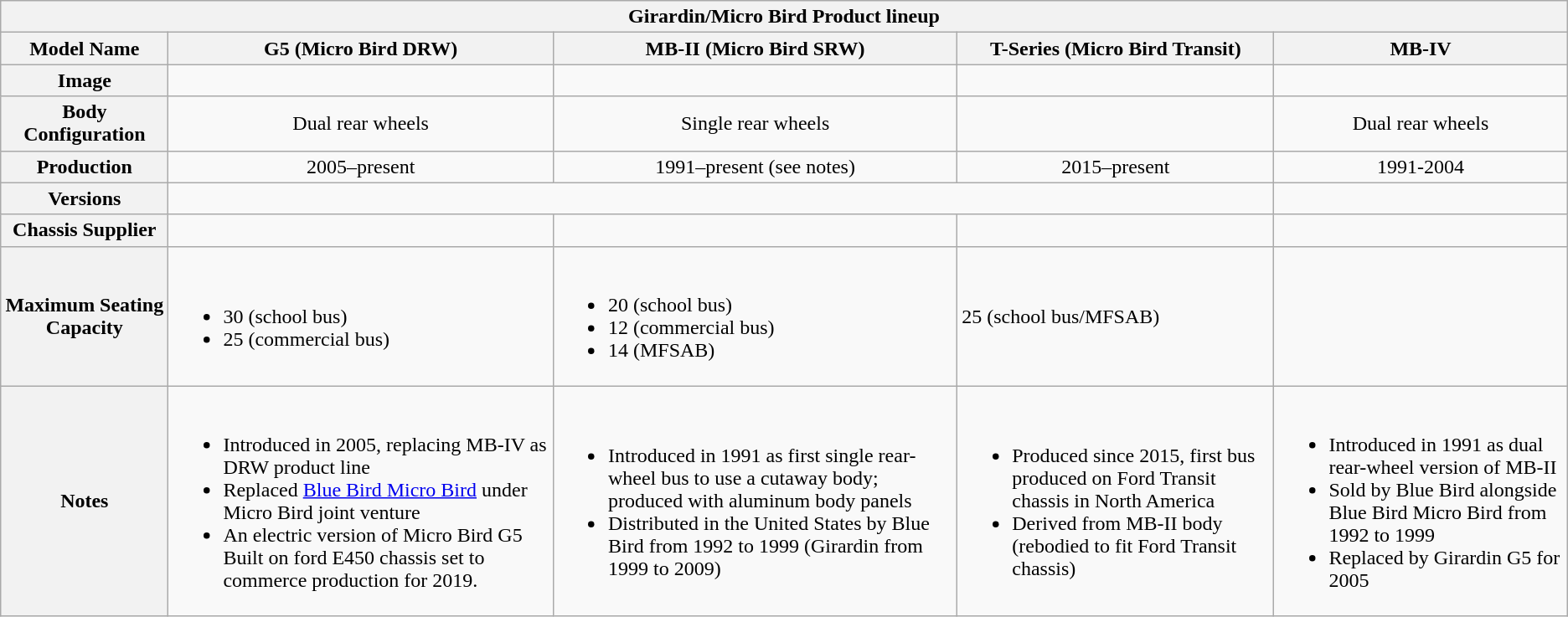<table class="wikitable collapsible">
<tr>
<th colspan="5">Girardin/Micro Bird Product lineup</th>
</tr>
<tr>
<th>Model Name</th>
<th>G5 (Micro Bird DRW)</th>
<th>MB-II (Micro Bird SRW)</th>
<th>T-Series (Micro Bird Transit)</th>
<th>MB-IV</th>
</tr>
<tr>
<th>Image</th>
<td></td>
<td></td>
<td></td>
<td></td>
</tr>
<tr>
<th>Body Configuration</th>
<td style="text-align:center">Dual rear wheels</td>
<td style="text-align:center">Single rear wheels</td>
<td style="text-align:center"></td>
<td style="text-align:center">Dual rear wheels</td>
</tr>
<tr>
<th>Production</th>
<td style="text-align:center">2005–present</td>
<td style="text-align:center">1991–present (see notes)</td>
<td style="text-align:center">2015–present</td>
<td style="text-align:center">1991-2004</td>
</tr>
<tr>
<th>Versions</th>
<td colspan="3" style="text-align:center"></td>
<td style="text-align:center"></td>
</tr>
<tr>
<th>Chassis Supplier</th>
<td><br></td>
<td></td>
<td><br></td>
<td></td>
</tr>
<tr>
<th>Maximum Seating Capacity</th>
<td><br><ul><li>30 (school bus)</li><li>25 (commercial bus)</li></ul></td>
<td><br><ul><li>20 (school bus)</li><li>12 (commercial bus)</li><li>14 (MFSAB)</li></ul></td>
<td>25 (school bus/MFSAB)</td>
<td></td>
</tr>
<tr>
<th>Notes</th>
<td><br><ul><li>Introduced in 2005, replacing MB-IV as DRW product line</li><li>Replaced <a href='#'>Blue Bird Micro Bird</a> under Micro Bird joint venture</li><li>An electric version of Micro Bird G5 Built on ford E450 chassis set to commerce production for 2019.</li></ul></td>
<td><br><ul><li>Introduced in 1991 as first single rear-wheel bus to use a cutaway body; produced with aluminum body panels</li><li>Distributed in the United States by Blue Bird from 1992 to 1999 (Girardin from 1999 to 2009)</li></ul></td>
<td><br><ul><li>Produced since 2015, first bus produced on Ford Transit chassis in North America</li><li>Derived from MB-II body (rebodied to fit Ford Transit chassis)</li></ul></td>
<td><br><ul><li>Introduced in 1991 as dual rear-wheel version of MB-II</li><li>Sold by Blue Bird alongside Blue Bird Micro Bird from 1992 to 1999</li><li>Replaced by Girardin G5 for 2005</li></ul></td>
</tr>
</table>
